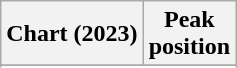<table class="wikitable sortable plainrowheaders" style="text-align:center">
<tr>
<th scope="col">Chart (2023)</th>
<th scope="col">Peak<br>position</th>
</tr>
<tr>
</tr>
<tr>
</tr>
<tr>
</tr>
<tr>
</tr>
<tr>
</tr>
<tr>
</tr>
<tr>
</tr>
<tr>
</tr>
<tr>
</tr>
<tr>
</tr>
<tr>
</tr>
</table>
